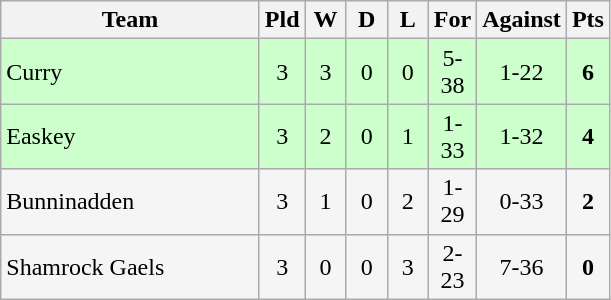<table class="wikitable">
<tr>
<th width=165>Team</th>
<th width=20>Pld</th>
<th width=20>W</th>
<th width=20>D</th>
<th width=20>L</th>
<th width=20>For</th>
<th width=20>Against</th>
<th width=20>Pts</th>
</tr>
<tr align=center style="background:#ccffcc;">
<td style="text-align:left;">Curry</td>
<td>3</td>
<td>3</td>
<td>0</td>
<td>0</td>
<td>5-38</td>
<td>1-22</td>
<td><strong>6</strong></td>
</tr>
<tr align=center style="background:#ccffcc;">
<td style="text-align:left;">Easkey</td>
<td>3</td>
<td>2</td>
<td>0</td>
<td>1</td>
<td>1-33</td>
<td>1-32</td>
<td><strong>4</strong></td>
</tr>
<tr align=center style="background:#f5f5f5;">
<td style="text-align:left;">Bunninadden</td>
<td>3</td>
<td>1</td>
<td>0</td>
<td>2</td>
<td>1-29</td>
<td>0-33</td>
<td><strong>2</strong></td>
</tr>
<tr align=center style="background:#f5f5f5;">
<td style="text-align:left;">Shamrock Gaels</td>
<td>3</td>
<td>0</td>
<td>0</td>
<td>3</td>
<td>2-23</td>
<td>7-36</td>
<td><strong>0</strong></td>
</tr>
</table>
